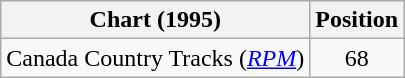<table class="wikitable sortable">
<tr>
<th scope="col">Chart (1995)</th>
<th scope="col">Position</th>
</tr>
<tr>
<td>Canada Country Tracks (<em><a href='#'>RPM</a></em>)</td>
<td align="center">68</td>
</tr>
</table>
